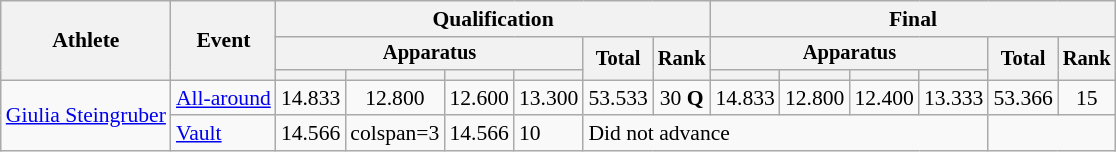<table class="wikitable" style="font-size:90%">
<tr>
<th rowspan=3>Athlete</th>
<th rowspan=3>Event</th>
<th colspan=6>Qualification</th>
<th colspan=6>Final</th>
</tr>
<tr style="font-size:95%">
<th colspan=4>Apparatus</th>
<th rowspan=2>Total</th>
<th rowspan=2>Rank</th>
<th colspan=4>Apparatus</th>
<th rowspan=2>Total</th>
<th rowspan=2>Rank</th>
</tr>
<tr style="font-size:95%">
<th></th>
<th></th>
<th></th>
<th></th>
<th></th>
<th></th>
<th></th>
<th></th>
</tr>
<tr align=center>
<td align=left rowspan=2><a href='#'>Giulia Steingruber</a></td>
<td align=left><a href='#'>All-around</a></td>
<td>14.833</td>
<td>12.800</td>
<td>12.600</td>
<td>13.300</td>
<td>53.533</td>
<td>30 <strong>Q</strong></td>
<td>14.833</td>
<td>12.800</td>
<td>12.400</td>
<td>13.333</td>
<td>53.366</td>
<td>15</td>
</tr>
<tr>
<td align=left><a href='#'>Vault</a></td>
<td>14.566</td>
<td>colspan=3 </td>
<td>14.566</td>
<td>10</td>
<td colspan=6>Did not advance</td>
</tr>
</table>
